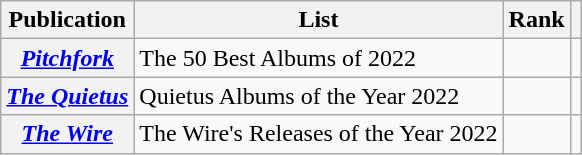<table class="wikitable sortable plainrowheaders">
<tr>
<th scope="col">Publication</th>
<th scope="col">List</th>
<th scope="col">Rank</th>
<th scope="col" class="unsortable"></th>
</tr>
<tr>
<th scope="row"><em><a href='#'>Pitchfork</a></em></th>
<td>The 50 Best Albums of 2022</td>
<td></td>
<td></td>
</tr>
<tr>
<th scope="row"><em><a href='#'>The Quietus</a></em></th>
<td>Quietus Albums of the Year 2022</td>
<td></td>
<td></td>
</tr>
<tr>
<th scope="row"><em><a href='#'>The Wire</a></em></th>
<td>The Wire's Releases of the Year 2022</td>
<td></td>
<td></td>
</tr>
</table>
